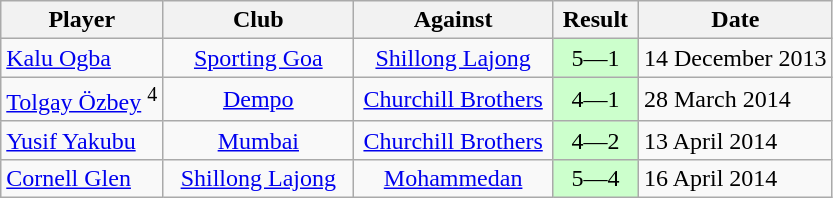<table class="wikitable" align="center">
<tr>
<th>Player</th>
<th width=120>Club</th>
<th width=125>Against</th>
<th width=50>Result</th>
<th>Date</th>
</tr>
<tr>
<td> <a href='#'>Kalu Ogba</a></td>
<td style="text-align:center;"><a href='#'>Sporting Goa</a></td>
<td style="text-align:center;"><a href='#'>Shillong Lajong</a></td>
<td style="background:#CCFFCC" align="center">5—1</td>
<td>14 December 2013</td>
</tr>
<tr>
<td> <a href='#'>Tolgay Özbey</a> <sup>4</sup></td>
<td style="text-align:center;"><a href='#'>Dempo</a></td>
<td style="text-align:center;"><a href='#'>Churchill Brothers</a></td>
<td style="background:#CCFFCC" align="center">4—1</td>
<td>28 March 2014</td>
</tr>
<tr>
<td> <a href='#'>Yusif Yakubu</a></td>
<td style="text-align:center;"><a href='#'>Mumbai</a></td>
<td style="text-align:center;"><a href='#'>Churchill Brothers</a></td>
<td style="background:#CCFFCC" align="center">4—2</td>
<td>13 April 2014</td>
</tr>
<tr>
<td> <a href='#'>Cornell Glen</a></td>
<td style="text-align:center;"><a href='#'>Shillong Lajong</a></td>
<td style="text-align:center;"><a href='#'>Mohammedan</a></td>
<td style="background:#CCFFCC" align="center">5—4</td>
<td>16 April 2014</td>
</tr>
</table>
